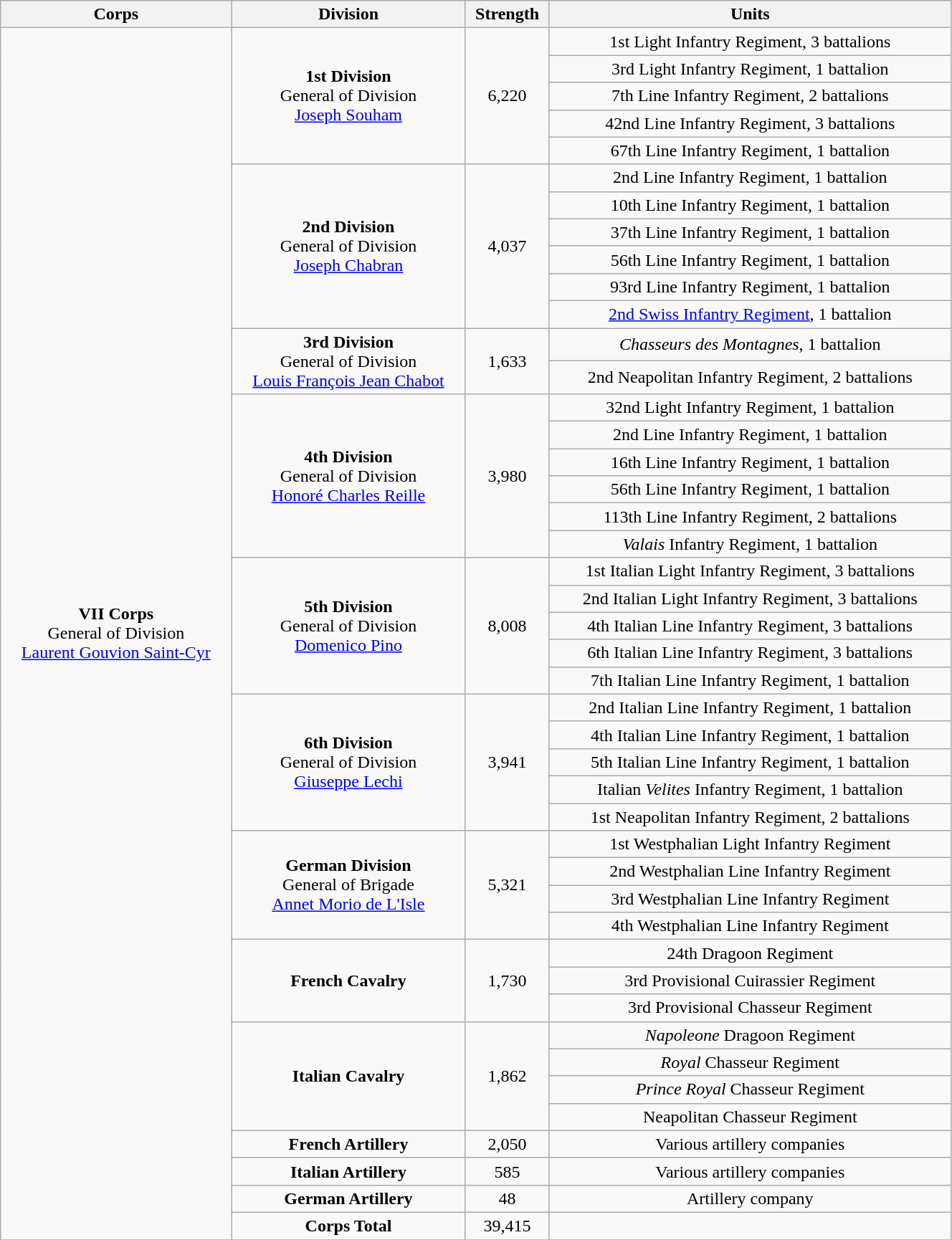<table class="wikitable" style="text-align:center; width:70%;">
<tr>
<th>Corps</th>
<th>Division</th>
<th>Strength</th>
<th>Units</th>
</tr>
<tr>
<td rowspan=44><strong>VII Corps</strong><br>General of Division<br><a href='#'>Laurent Gouvion Saint-Cyr</a><br></td>
<td rowspan=5><strong>1st Division</strong><br>General of Division<br><a href='#'>Joseph Souham</a><br></td>
<td rowspan=5>6,220</td>
<td> 1st Light Infantry Regiment, 3 battalions</td>
</tr>
<tr>
<td> 3rd Light Infantry Regiment, 1 battalion</td>
</tr>
<tr>
<td> 7th Line Infantry Regiment, 2 battalions</td>
</tr>
<tr>
<td> 42nd Line Infantry Regiment, 3 battalions</td>
</tr>
<tr>
<td> 67th Line Infantry Regiment, 1 battalion</td>
</tr>
<tr>
<td rowspan=6><strong>2nd Division</strong><br>General of Division<br><a href='#'>Joseph Chabran</a><br></td>
<td rowspan=6>4,037</td>
<td> 2nd Line Infantry Regiment, 1 battalion</td>
</tr>
<tr>
<td> 10th Line Infantry Regiment, 1 battalion</td>
</tr>
<tr>
<td> 37th Line Infantry Regiment, 1 battalion</td>
</tr>
<tr>
<td> 56th Line Infantry Regiment, 1 battalion</td>
</tr>
<tr>
<td> 93rd Line Infantry Regiment, 1 battalion</td>
</tr>
<tr>
<td> <a href='#'>2nd Swiss Infantry Regiment</a>, 1 battalion</td>
</tr>
<tr>
<td rowspan=2><strong>3rd Division</strong><br>General of Division<br><a href='#'>Louis François Jean Chabot</a><br></td>
<td rowspan=2>1,633</td>
<td> <em>Chasseurs des Montagnes</em>, 1 battalion</td>
</tr>
<tr>
<td> 2nd Neapolitan Infantry Regiment, 2 battalions</td>
</tr>
<tr>
<td rowspan=6><strong>4th Division</strong><br>General of Division<br><a href='#'>Honoré Charles Reille</a><br></td>
<td rowspan=6>3,980</td>
<td> 32nd Light Infantry Regiment, 1 battalion</td>
</tr>
<tr>
<td> 2nd Line Infantry Regiment, 1 battalion</td>
</tr>
<tr>
<td> 16th Line Infantry Regiment, 1 battalion</td>
</tr>
<tr>
<td> 56th Line Infantry Regiment, 1 battalion</td>
</tr>
<tr>
<td> 113th Line Infantry Regiment, 2 battalions</td>
</tr>
<tr>
<td> <em>Valais</em> Infantry Regiment, 1 battalion</td>
</tr>
<tr>
<td rowspan=5><strong>5th Division</strong><br>General of Division<br><a href='#'>Domenico Pino</a><br></td>
<td rowspan=5>8,008</td>
<td> 1st Italian Light Infantry Regiment, 3 battalions</td>
</tr>
<tr>
<td> 2nd Italian Light Infantry Regiment, 3 battalions</td>
</tr>
<tr>
<td> 4th Italian Line Infantry Regiment, 3 battalions</td>
</tr>
<tr>
<td> 6th Italian Line Infantry Regiment, 3 battalions</td>
</tr>
<tr>
<td> 7th Italian Line Infantry Regiment, 1 battalion</td>
</tr>
<tr>
<td rowspan=5><strong>6th Division</strong><br>General of Division<br><a href='#'>Giuseppe Lechi</a><br></td>
<td rowspan=5>3,941</td>
<td> 2nd Italian Line Infantry Regiment, 1 battalion</td>
</tr>
<tr>
<td> 4th Italian Line Infantry Regiment, 1 battalion</td>
</tr>
<tr>
<td> 5th Italian Line Infantry Regiment, 1 battalion</td>
</tr>
<tr>
<td> Italian <em>Velites</em> Infantry Regiment, 1 battalion</td>
</tr>
<tr>
<td> 1st Neapolitan Infantry Regiment, 2 battalions</td>
</tr>
<tr>
<td rowspan=4><strong>German Division</strong><br>General of Brigade<br><a href='#'>Annet Morio de L'Isle</a></td>
<td rowspan=4>5,321</td>
<td> 1st Westphalian Light Infantry Regiment</td>
</tr>
<tr>
<td> 2nd Westphalian Line Infantry Regiment</td>
</tr>
<tr>
<td> 3rd Westphalian Line Infantry Regiment</td>
</tr>
<tr>
<td> 4th Westphalian Line Infantry Regiment</td>
</tr>
<tr>
<td rowspan=3><strong>French Cavalry</strong></td>
<td rowspan=3>1,730</td>
<td> 24th Dragoon Regiment</td>
</tr>
<tr>
<td> 3rd Provisional Cuirassier Regiment</td>
</tr>
<tr>
<td> 3rd Provisional Chasseur Regiment</td>
</tr>
<tr>
<td rowspan=4><strong>Italian Cavalry</strong></td>
<td rowspan=4>1,862</td>
<td> <em>Napoleone</em> Dragoon Regiment</td>
</tr>
<tr>
<td> <em>Royal</em> Chasseur Regiment</td>
</tr>
<tr>
<td> <em>Prince Royal</em> Chasseur Regiment</td>
</tr>
<tr>
<td> Neapolitan Chasseur Regiment</td>
</tr>
<tr>
<td rowspan=1><strong>French Artillery</strong></td>
<td rowspan=1>2,050</td>
<td> Various artillery companies</td>
</tr>
<tr>
<td rowspan=1><strong>Italian Artillery</strong></td>
<td rowspan=1>585</td>
<td> Various artillery companies</td>
</tr>
<tr>
<td rowspan=1><strong>German Artillery</strong></td>
<td rowspan=1>48</td>
<td> Artillery company</td>
</tr>
<tr>
<td rowspan=1><strong>Corps Total</strong></td>
<td rowspan=1>39,415</td>
<td>    </td>
</tr>
<tr>
</tr>
</table>
